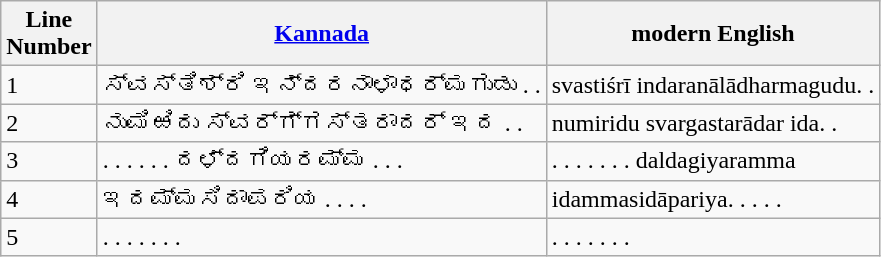<table class="wikitable">
<tr>
<th>Line<br>Number</th>
<th><a href='#'>Kannada</a></th>
<th>modern English</th>
</tr>
<tr>
<td>1</td>
<td>ಸ್ವಸ್ತಿಶ್ರಿ ಇನ್ದರನಾಳಾಧರ್ಮಗುಡು . .</td>
<td>svastiśrī indaranālādharmagudu. .</td>
</tr>
<tr>
<td>2</td>
<td>ನುಮಿಱಿದು ಸ್ವರ್ಗ್ಗಸ್ತರಾದರ್ ಇದ . .</td>
<td>numiridu svargastarādar ida. .</td>
</tr>
<tr>
<td>3</td>
<td>. . . . . . ದಳ್ದಗಿಯರಮ್ಮ . . .</td>
<td>. . . . . . . daldagiyaramma</td>
</tr>
<tr>
<td>4</td>
<td>ಇದಮ್ಮಸಿದಾಪರಿಯ . . . .</td>
<td>idammasidāpariya. . . . .</td>
</tr>
<tr>
<td>5</td>
<td>. . . . . . .</td>
<td>. . . . . . .</td>
</tr>
</table>
